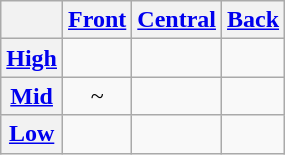<table class="wikitable" style="text-align:center">
<tr>
<th></th>
<th><a href='#'>Front</a></th>
<th><a href='#'>Central</a></th>
<th><a href='#'>Back</a></th>
</tr>
<tr>
<th><a href='#'>High</a></th>
<td align="center"></td>
<td align="center"></td>
<td align="center"></td>
</tr>
<tr>
<th><a href='#'>Mid</a></th>
<td align="center">~</td>
<td></td>
<td align="center"></td>
</tr>
<tr>
<th><a href='#'>Low</a></th>
<td></td>
<td align="center"></td>
<td></td>
</tr>
</table>
